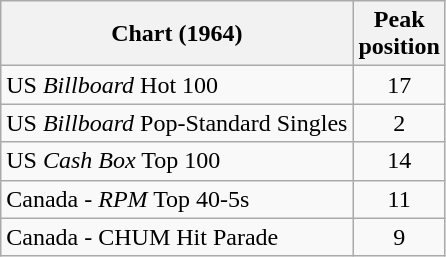<table class="wikitable sortable">
<tr>
<th align="left">Chart (1964)</th>
<th style="text-align:center;">Peak<br>position</th>
</tr>
<tr>
<td align="left">US <em>Billboard</em> Hot 100</td>
<td style="text-align:center;">17</td>
</tr>
<tr>
<td align="left">US <em>Billboard</em> Pop-Standard Singles</td>
<td style="text-align:center;">2</td>
</tr>
<tr>
<td align="left">US <em>Cash Box</em> Top 100</td>
<td style="text-align:center;">14</td>
</tr>
<tr>
<td align="left">Canada - <em>RPM</em> Top 40-5s</td>
<td style="text-align:center;">11</td>
</tr>
<tr>
<td align="left">Canada - CHUM Hit Parade</td>
<td style="text-align:center;">9</td>
</tr>
</table>
